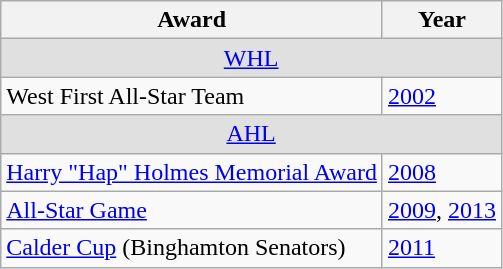<table class="wikitable">
<tr>
<th>Award</th>
<th>Year</th>
</tr>
<tr ALIGN="center" bgcolor="#e0e0e0">
<td colspan="2"><a href='#'>WHL</a></td>
</tr>
<tr>
<td>West First All-Star Team</td>
<td><a href='#'>2002</a></td>
</tr>
<tr ALIGN="center" bgcolor="#e0e0e0">
<td colspan="2"><a href='#'>AHL</a></td>
</tr>
<tr>
<td><a href='#'>Harry "Hap" Holmes Memorial Award</a></td>
<td><a href='#'>2008</a></td>
</tr>
<tr>
<td><a href='#'>All-Star Game</a></td>
<td><a href='#'>2009</a>, <a href='#'>2013</a></td>
</tr>
<tr>
<td><a href='#'>Calder Cup</a> (Binghamton Senators)</td>
<td><a href='#'>2011</a></td>
</tr>
</table>
